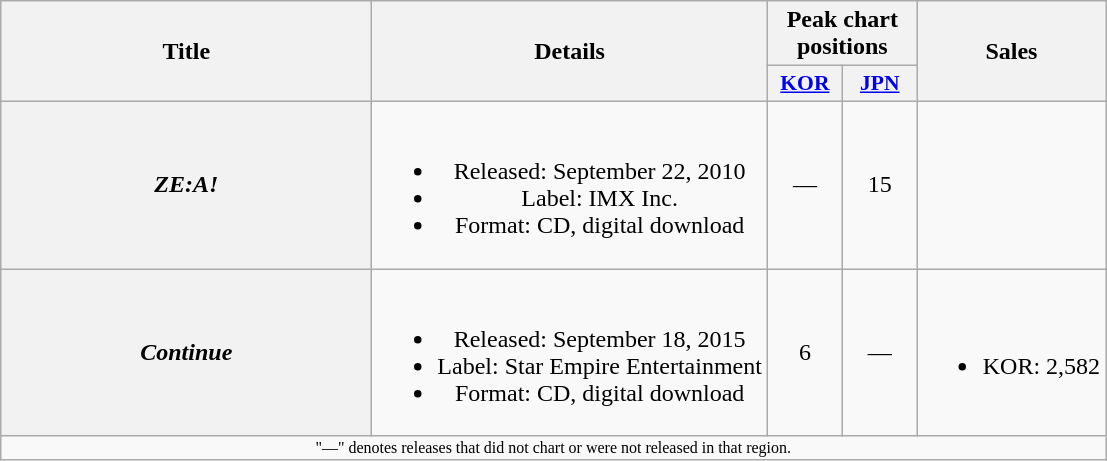<table class="wikitable plainrowheaders" style="text-align:center;">
<tr>
<th scope="col" rowspan="2" style="width:15em;">Title</th>
<th scope="col" rowspan="2">Details</th>
<th scope="col" colspan="2">Peak chart positions</th>
<th scope="col" rowspan="2">Sales</th>
</tr>
<tr>
<th scope="col" style="width:3em;font-size:90%"><a href='#'>KOR</a><br></th>
<th scope="col" style="width:3em;font-size:90%"><a href='#'>JPN</a><br></th>
</tr>
<tr>
<th scope="row"><em>ZE:A!</em></th>
<td><br><ul><li>Released: September 22, 2010 </li><li>Label: IMX Inc.</li><li>Format: CD, digital download</li></ul></td>
<td>—</td>
<td>15</td>
<td></td>
</tr>
<tr>
<th scope="row"><em>Continue</em></th>
<td><br><ul><li>Released: September 18, 2015 </li><li>Label: Star Empire Entertainment</li><li>Format: CD, digital download</li></ul></td>
<td>6</td>
<td>—</td>
<td><br><ul><li>KOR: 2,582</li></ul></td>
</tr>
<tr>
<td colspan="5" style="font-size:8pt;">"—" denotes releases that did not chart or were not released in that region.</td>
</tr>
</table>
